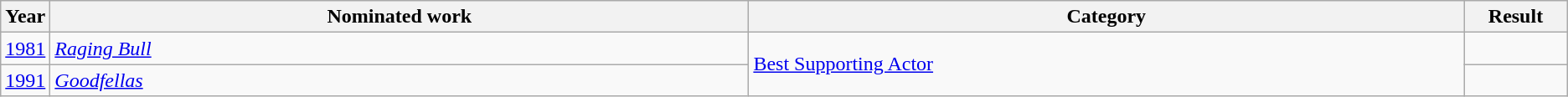<table class="wikitable sortable">
<tr>
<th scope="col" style="width:1em;">Year</th>
<th scope="col" style="width:39em;">Nominated work</th>
<th scope="col" style="width:40em;">Category</th>
<th scope="col" style="width:5em;">Result</th>
</tr>
<tr>
<td><a href='#'>1981</a></td>
<td><em><a href='#'>Raging Bull</a></em></td>
<td rowspan="2"><a href='#'>Best Supporting Actor</a></td>
<td></td>
</tr>
<tr>
<td><a href='#'>1991</a></td>
<td><em><a href='#'>Goodfellas</a></em></td>
<td></td>
</tr>
</table>
